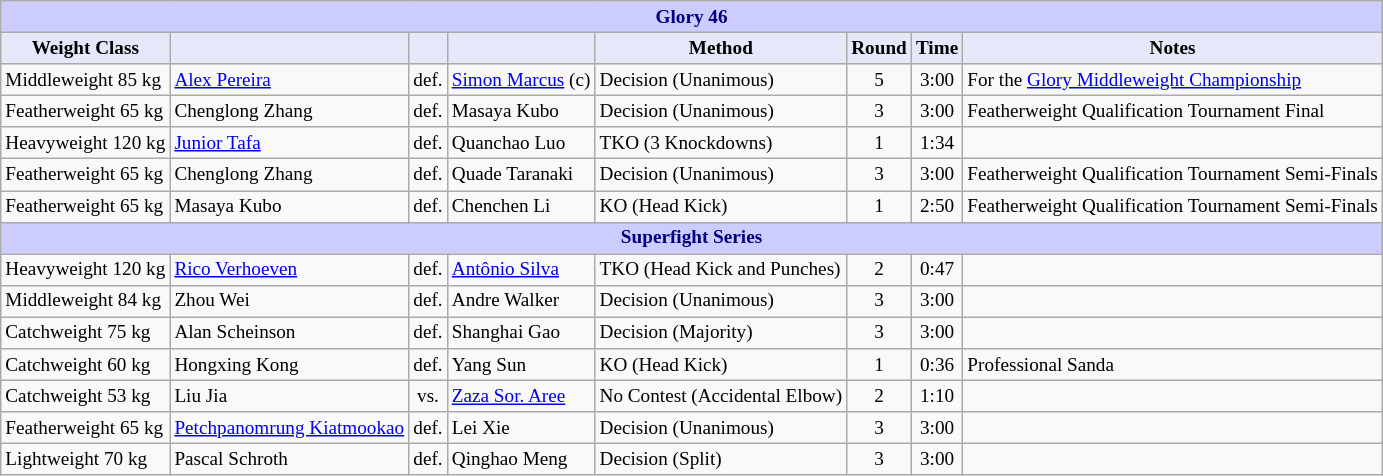<table class="wikitable" style="font-size: 80%;">
<tr>
<th colspan="8" style="background-color: #ccf; color: #000080; text-align: center;"><strong>Glory 46</strong></th>
</tr>
<tr>
<th colspan="1" style="background-color: #E6E8FA; color: #000000; text-align: center;">Weight Class</th>
<th colspan="1" style="background-color: #E6E8FA; color: #000000; text-align: center;"></th>
<th colspan="1" style="background-color: #E6E8FA; color: #000000; text-align: center;"></th>
<th colspan="1" style="background-color: #E6E8FA; color: #000000; text-align: center;"></th>
<th colspan="1" style="background-color: #E6E8FA; color: #000000; text-align: center;">Method</th>
<th colspan="1" style="background-color: #E6E8FA; color: #000000; text-align: center;">Round</th>
<th colspan="1" style="background-color: #E6E8FA; color: #000000; text-align: center;">Time</th>
<th colspan="1" style="background-color: #E6E8FA; color: #000000; text-align: center;">Notes</th>
</tr>
<tr>
<td>Middleweight 85 kg</td>
<td> <a href='#'>Alex Pereira</a></td>
<td align=center>def.</td>
<td> <a href='#'>Simon Marcus</a> (c)</td>
<td>Decision (Unanimous)</td>
<td align=center>5</td>
<td align=center>3:00</td>
<td>For the <a href='#'>Glory Middleweight Championship</a></td>
</tr>
<tr>
<td>Featherweight 65 kg</td>
<td> Chenglong Zhang</td>
<td align=center>def.</td>
<td> Masaya Kubo</td>
<td>Decision (Unanimous)</td>
<td align=center>3</td>
<td align=center>3:00</td>
<td>Featherweight Qualification Tournament Final</td>
</tr>
<tr>
<td>Heavyweight 120 kg</td>
<td> <a href='#'>Junior Tafa</a></td>
<td align=center>def.</td>
<td> Quanchao Luo</td>
<td>TKO (3 Knockdowns)</td>
<td align=center>1</td>
<td align=center>1:34</td>
<td></td>
</tr>
<tr>
<td>Featherweight 65 kg</td>
<td> Chenglong Zhang</td>
<td align=center>def.</td>
<td> Quade Taranaki</td>
<td>Decision (Unanimous)</td>
<td align=center>3</td>
<td align=center>3:00</td>
<td>Featherweight Qualification Tournament Semi-Finals</td>
</tr>
<tr>
<td>Featherweight 65 kg</td>
<td> Masaya Kubo</td>
<td align=center>def.</td>
<td> Chenchen Li</td>
<td>KO (Head Kick)</td>
<td align=center>1</td>
<td align=center>2:50</td>
<td>Featherweight Qualification Tournament Semi-Finals</td>
</tr>
<tr>
<th colspan="8" style="background-color: #ccf; color: #000080; text-align: center;"><strong>Superfight Series</strong></th>
</tr>
<tr>
<td>Heavyweight 120 kg</td>
<td> <a href='#'>Rico Verhoeven</a></td>
<td align=center>def.</td>
<td> <a href='#'>Antônio Silva</a></td>
<td>TKO (Head Kick and Punches)</td>
<td align=center>2</td>
<td align=center>0:47</td>
<td></td>
</tr>
<tr>
<td>Middleweight 84 kg</td>
<td> Zhou Wei</td>
<td align=center>def.</td>
<td> Andre Walker</td>
<td>Decision (Unanimous)</td>
<td align=center>3</td>
<td align=center>3:00</td>
<td></td>
</tr>
<tr>
<td>Catchweight 75 kg</td>
<td> Alan Scheinson</td>
<td align=center>def.</td>
<td> Shanghai Gao</td>
<td>Decision (Majority)</td>
<td align=center>3</td>
<td align=center>3:00</td>
<td></td>
</tr>
<tr>
<td>Catchweight 60 kg</td>
<td> Hongxing Kong</td>
<td align=center>def.</td>
<td> Yang Sun</td>
<td>KO (Head Kick)</td>
<td align=center>1</td>
<td align=center>0:36</td>
<td>Professional Sanda</td>
</tr>
<tr>
<td>Catchweight 53 kg</td>
<td> Liu Jia</td>
<td align=center>vs.</td>
<td> <a href='#'>Zaza Sor. Aree</a></td>
<td>No Contest (Accidental Elbow)</td>
<td align=center>2</td>
<td align=center>1:10</td>
<td></td>
</tr>
<tr>
<td>Featherweight 65 kg</td>
<td> <a href='#'>Petchpanomrung Kiatmookao</a></td>
<td align=center>def.</td>
<td> Lei Xie</td>
<td>Decision (Unanimous)</td>
<td align=center>3</td>
<td align=center>3:00</td>
<td></td>
</tr>
<tr>
<td>Lightweight 70 kg</td>
<td> Pascal Schroth</td>
<td align=center>def.</td>
<td> Qinghao Meng</td>
<td>Decision (Split)</td>
<td align=center>3</td>
<td align=center>3:00</td>
<td></td>
</tr>
</table>
